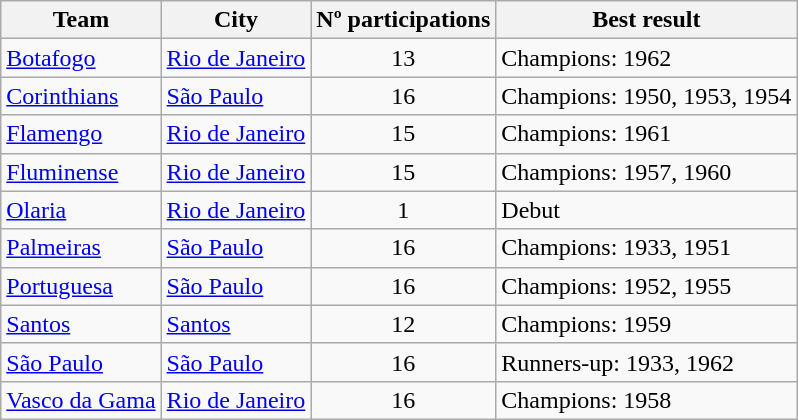<table class="wikitable sortable">
<tr>
<th>Team</th>
<th>City</th>
<th>Nº participations</th>
<th>Best result</th>
</tr>
<tr>
<td><a href='#'>Botafogo</a></td>
<td> <a href='#'>Rio de Janeiro</a></td>
<td align=center>13</td>
<td>Champions: 1962</td>
</tr>
<tr>
<td><a href='#'>Corinthians</a></td>
<td> <a href='#'>São Paulo</a></td>
<td align=center>16</td>
<td>Champions: 1950, 1953, 1954</td>
</tr>
<tr>
<td><a href='#'>Flamengo</a></td>
<td> <a href='#'>Rio de Janeiro</a></td>
<td align=center>15</td>
<td>Champions: 1961</td>
</tr>
<tr>
<td><a href='#'>Fluminense</a></td>
<td> <a href='#'>Rio de Janeiro</a></td>
<td align=center>15</td>
<td>Champions: 1957, 1960</td>
</tr>
<tr>
<td><a href='#'>Olaria</a></td>
<td> <a href='#'>Rio de Janeiro</a></td>
<td align=center>1</td>
<td>Debut</td>
</tr>
<tr>
<td><a href='#'>Palmeiras</a></td>
<td> <a href='#'>São Paulo</a></td>
<td align=center>16</td>
<td>Champions: 1933, 1951</td>
</tr>
<tr>
<td><a href='#'>Portuguesa</a></td>
<td> <a href='#'>São Paulo</a></td>
<td align=center>16</td>
<td>Champions: 1952, 1955</td>
</tr>
<tr>
<td><a href='#'>Santos</a></td>
<td> <a href='#'>Santos</a></td>
<td align=center>12</td>
<td>Champions: 1959</td>
</tr>
<tr>
<td><a href='#'>São Paulo</a></td>
<td> <a href='#'>São Paulo</a></td>
<td align=center>16</td>
<td>Runners-up: 1933, 1962</td>
</tr>
<tr>
<td><a href='#'>Vasco da Gama</a></td>
<td> <a href='#'>Rio de Janeiro</a></td>
<td align=center>16</td>
<td>Champions: 1958</td>
</tr>
</table>
